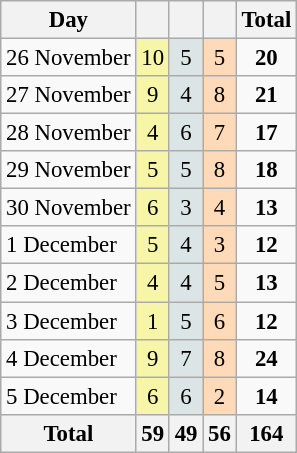<table class="wikitable sortable" style="text-align:center; font-size: 95%">
<tr>
<th>Day</th>
<th></th>
<th></th>
<th></th>
<th>Total</th>
</tr>
<tr>
<td align=left>26 November</td>
<td bgcolor=#f7f6a8>10</td>
<td bgcolor=#dce5e5>5</td>
<td bgcolor=#ffdab9>5</td>
<td><strong>20</strong></td>
</tr>
<tr>
<td align=left>27 November</td>
<td bgcolor=#f7f6a8>9</td>
<td bgcolor=#dce5e5>4</td>
<td bgcolor=#ffdab9>8</td>
<td><strong>21</strong></td>
</tr>
<tr>
<td align=left>28 November</td>
<td bgcolor=#f7f6a8>4</td>
<td bgcolor=#dce5e5>6</td>
<td bgcolor=#ffdab9>7</td>
<td><strong>17</strong></td>
</tr>
<tr>
<td align=left>29 November</td>
<td bgcolor=#f7f6a8>5</td>
<td bgcolor=#dce5e5>5</td>
<td bgcolor=#ffdab9>8</td>
<td><strong>18</strong></td>
</tr>
<tr>
<td align=left>30 November</td>
<td bgcolor=#f7f6a8>6</td>
<td bgcolor=#dce5e5>3</td>
<td bgcolor=#ffdab9>4</td>
<td><strong>13</strong></td>
</tr>
<tr>
<td align=left>1 December</td>
<td bgcolor=#f7f6a8>5</td>
<td bgcolor=#dce5e5>4</td>
<td bgcolor=#ffdab9>3</td>
<td><strong>12</strong></td>
</tr>
<tr>
<td align=left>2 December</td>
<td bgcolor=#f7f6a8>4</td>
<td bgcolor=#dce5e5>4</td>
<td bgcolor=#ffdab9>5</td>
<td><strong>13</strong></td>
</tr>
<tr>
<td align=left>3 December</td>
<td bgcolor=#f7f6a8>1</td>
<td bgcolor=#dce5e5>5</td>
<td bgcolor=#ffdab9>6</td>
<td><strong>12</strong></td>
</tr>
<tr>
<td align=left>4 December</td>
<td bgcolor=#f7f6a8>9</td>
<td bgcolor=#dce5e5>7</td>
<td bgcolor=#ffdab9>8</td>
<td><strong>24</strong></td>
</tr>
<tr>
<td align=left>5 December</td>
<td bgcolor=#f7f6a8>6</td>
<td bgcolor=#dce5e5>6</td>
<td bgcolor=#ffdab9>2</td>
<td><strong>14</strong></td>
</tr>
<tr>
<th>Total</th>
<th>59</th>
<th>49</th>
<th>56</th>
<th>164</th>
</tr>
</table>
